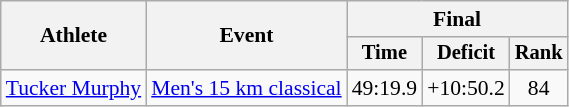<table class="wikitable" style="font-size:90%">
<tr>
<th rowspan="2">Athlete</th>
<th rowspan="2">Event</th>
<th colspan="3">Final</th>
</tr>
<tr style="font-size:95%">
<th>Time</th>
<th>Deficit</th>
<th>Rank</th>
</tr>
<tr align=center>
<td align=left><a href='#'>Tucker Murphy</a></td>
<td align=left><a href='#'>Men's 15 km classical</a></td>
<td>49:19.9</td>
<td>+10:50.2</td>
<td>84</td>
</tr>
</table>
